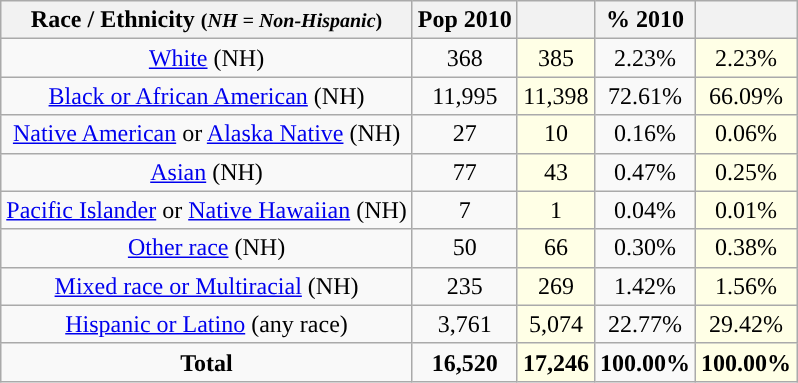<table class="wikitable" style="text-align:center;">
<tr>
<th>Race / Ethnicity <small>(<em>NH = Non-Hispanic</em>)</small></th>
<th>Pop 2010</th>
<th></th>
<th>% 2010</th>
<th></th>
</tr>
<tr>
<td><a href='#'>White</a> (NH)</td>
<td>368</td>
<td style='background: #ffffe6;'>385</td>
<td>2.23%</td>
<td style='background: #ffffe6;'>2.23%</td>
</tr>
<tr>
<td><a href='#'>Black or African American</a> (NH)</td>
<td>11,995</td>
<td style='background: #ffffe6;'>11,398</td>
<td>72.61%</td>
<td style='background: #ffffe6;'>66.09%</td>
</tr>
<tr>
<td><a href='#'>Native American</a> or <a href='#'>Alaska Native</a> (NH)</td>
<td>27</td>
<td style='background: #ffffe6;'>10</td>
<td>0.16%</td>
<td style='background: #ffffe6;'>0.06%</td>
</tr>
<tr>
<td><a href='#'>Asian</a> (NH)</td>
<td>77</td>
<td style='background: #ffffe6;'>43</td>
<td>0.47%</td>
<td style='background: #ffffe6;'>0.25%</td>
</tr>
<tr>
<td><a href='#'>Pacific Islander</a> or <a href='#'>Native Hawaiian</a> (NH)</td>
<td>7</td>
<td style='background: #ffffe6;'>1</td>
<td>0.04%</td>
<td style='background: #ffffe6;'>0.01%</td>
</tr>
<tr>
<td><a href='#'>Other race</a> (NH)</td>
<td>50</td>
<td style='background: #ffffe6;'>66</td>
<td>0.30%</td>
<td style='background: #ffffe6;'>0.38%</td>
</tr>
<tr>
<td><a href='#'>Mixed race or Multiracial</a> (NH)</td>
<td>235</td>
<td style='background: #ffffe6;'>269</td>
<td>1.42%</td>
<td style='background: #ffffe6;'>1.56%</td>
</tr>
<tr>
<td><a href='#'>Hispanic or Latino</a> (any race)</td>
<td>3,761</td>
<td style='background: #ffffe6;'>5,074</td>
<td>22.77%</td>
<td style='background: #ffffe6;'>29.42%</td>
</tr>
<tr>
<td><strong>Total</strong></td>
<td><strong>16,520</strong></td>
<td style='background: #ffffe6;'><strong>17,246</strong></td>
<td><strong>100.00%</strong></td>
<td style='background: #ffffe6;'><strong>100.00%</strong></td>
</tr>
</table>
